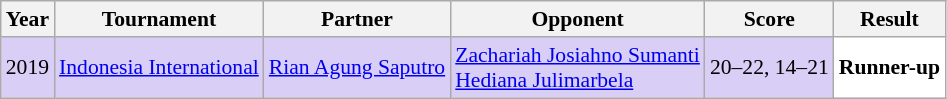<table class="sortable wikitable" style="font-size: 90%">
<tr>
<th>Year</th>
<th>Tournament</th>
<th>Partner</th>
<th>Opponent</th>
<th>Score</th>
<th>Result</th>
</tr>
<tr style="background:#D8CEF6">
<td align="center">2019</td>
<td align="left"><a href='#'>Indonesia International</a></td>
<td align="left"> <a href='#'>Rian Agung Saputro</a></td>
<td align="left"> <a href='#'>Zachariah Josiahno Sumanti</a><br> <a href='#'>Hediana Julimarbela</a></td>
<td align="left">20–22, 14–21</td>
<td style="text-align: left; background:white"> <strong>Runner-up</strong></td>
</tr>
</table>
